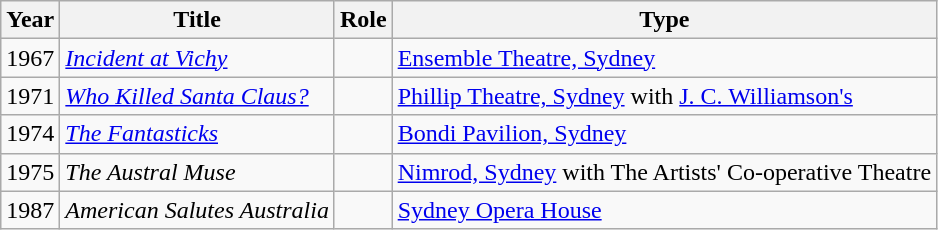<table class="wikitable">
<tr>
<th>Year</th>
<th>Title</th>
<th>Role</th>
<th>Type</th>
</tr>
<tr>
<td>1967</td>
<td><em><a href='#'>Incident at Vichy</a></em></td>
<td></td>
<td><a href='#'>Ensemble Theatre, Sydney</a></td>
</tr>
<tr>
<td>1971</td>
<td><em><a href='#'>Who Killed Santa Claus?</a></em></td>
<td></td>
<td><a href='#'>Phillip Theatre, Sydney</a> with <a href='#'>J. C. Williamson's</a></td>
</tr>
<tr>
<td>1974</td>
<td><em><a href='#'>The Fantasticks</a></em></td>
<td></td>
<td><a href='#'>Bondi Pavilion, Sydney</a></td>
</tr>
<tr>
<td>1975</td>
<td><em>The Austral Muse</em></td>
<td></td>
<td><a href='#'>Nimrod, Sydney</a> with The Artists' Co-operative Theatre</td>
</tr>
<tr>
<td>1987</td>
<td><em>American Salutes Australia</em></td>
<td></td>
<td><a href='#'>Sydney Opera House</a></td>
</tr>
</table>
